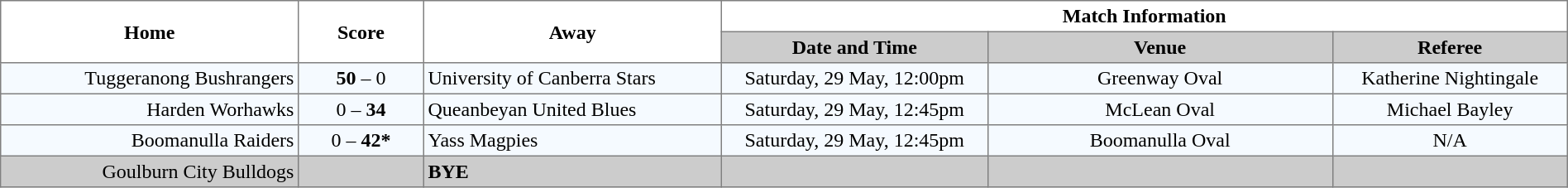<table border="1" cellpadding="3" cellspacing="0" width="100%" style="border-collapse:collapse;  text-align:center;">
<tr>
<th rowspan="2" width="19%">Home</th>
<th rowspan="2" width="8%">Score</th>
<th rowspan="2" width="19%">Away</th>
<th colspan="3">Match Information</th>
</tr>
<tr bgcolor="#CCCCCC">
<th width="17%">Date and Time</th>
<th width="22%">Venue</th>
<th width="50%">Referee</th>
</tr>
<tr style="text-align:center; background:#f5faff;">
<td align="right">Tuggeranong Bushrangers </td>
<td><strong>50</strong> – 0</td>
<td align="left"> University of Canberra Stars</td>
<td>Saturday, 29 May, 12:00pm</td>
<td>Greenway Oval</td>
<td>Katherine Nightingale</td>
</tr>
<tr style="text-align:center; background:#f5faff;">
<td align="right">Harden Worhawks </td>
<td>0 – <strong>34</strong></td>
<td align="left"> Queanbeyan United Blues</td>
<td>Saturday, 29 May, 12:45pm</td>
<td>McLean Oval</td>
<td>Michael Bayley</td>
</tr>
<tr style="text-align:center; background:#f5faff;">
<td align="right">Boomanulla Raiders </td>
<td>0 – <strong>42*</strong></td>
<td align="left"> Yass Magpies</td>
<td>Saturday, 29 May, 12:45pm</td>
<td>Boomanulla Oval</td>
<td>N/A</td>
</tr>
<tr style="text-align:center; background:#CCCCCC;">
<td align="right">Goulburn City Bulldogs </td>
<td></td>
<td align="left"><strong>BYE</strong></td>
<td></td>
<td></td>
<td></td>
</tr>
</table>
